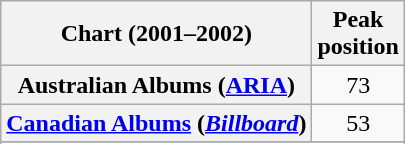<table class="wikitable sortable plainrowheaders" style="text-align:center">
<tr>
<th scope="col">Chart (2001–2002)</th>
<th scope="col">Peak<br>position</th>
</tr>
<tr>
<th scope="row">Australian Albums (<a href='#'>ARIA</a>)</th>
<td>73</td>
</tr>
<tr>
<th scope="row"><a href='#'>Canadian Albums</a> (<a href='#'><em>Billboard</em></a>)</th>
<td style="text-align:center;">53</td>
</tr>
<tr>
</tr>
<tr>
</tr>
<tr>
</tr>
<tr>
</tr>
</table>
